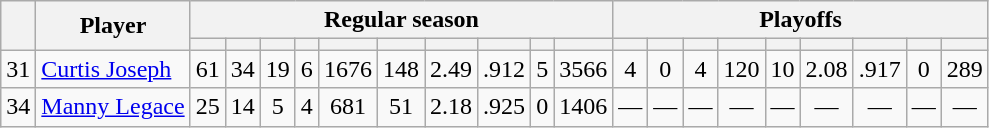<table class="wikitable plainrowheaders" style="text-align:center;">
<tr>
<th scope="col" rowspan="2"></th>
<th scope="col" rowspan="2">Player</th>
<th scope=colgroup colspan=10>Regular season</th>
<th scope=colgroup colspan=9>Playoffs</th>
</tr>
<tr>
<th scope="col"></th>
<th scope="col"></th>
<th scope="col"></th>
<th scope="col"></th>
<th scope="col"></th>
<th scope="col"></th>
<th scope="col"></th>
<th scope="col"></th>
<th scope="col"></th>
<th scope="col"></th>
<th scope="col"></th>
<th scope="col"></th>
<th scope="col"></th>
<th scope="col"></th>
<th scope="col"></th>
<th scope="col"></th>
<th scope="col"></th>
<th scope="col"></th>
<th scope="col"></th>
</tr>
<tr>
<td scope="row">31</td>
<td align="left"><a href='#'>Curtis Joseph</a></td>
<td>61</td>
<td>34</td>
<td>19</td>
<td>6</td>
<td>1676</td>
<td>148</td>
<td>2.49</td>
<td>.912</td>
<td>5</td>
<td>3566</td>
<td>4</td>
<td>0</td>
<td>4</td>
<td>120</td>
<td>10</td>
<td>2.08</td>
<td>.917</td>
<td>0</td>
<td>289</td>
</tr>
<tr>
<td scope="row">34</td>
<td align="left"><a href='#'>Manny Legace</a></td>
<td>25</td>
<td>14</td>
<td>5</td>
<td>4</td>
<td>681</td>
<td>51</td>
<td>2.18</td>
<td>.925</td>
<td>0</td>
<td>1406</td>
<td>—</td>
<td>—</td>
<td>—</td>
<td>—</td>
<td>—</td>
<td>—</td>
<td>—</td>
<td>—</td>
<td>—</td>
</tr>
</table>
